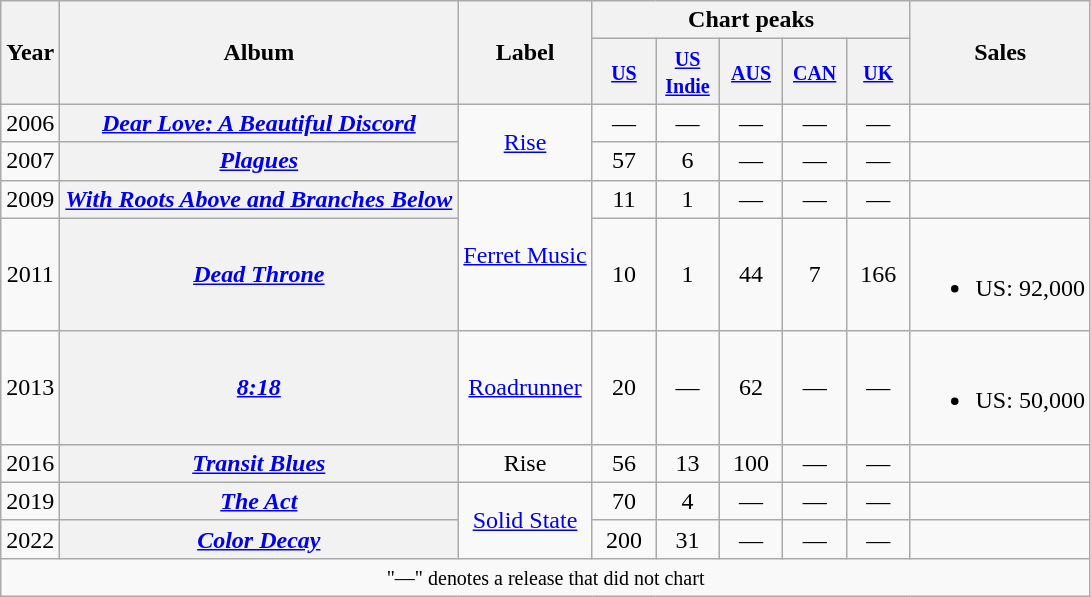<table class="wikitable plainrowheaders" style="text-align:center;">
<tr>
<th rowspan="2">Year</th>
<th rowspan="2">Album</th>
<th rowspan="2">Label</th>
<th colspan="5">Chart peaks</th>
<th rowspan="2">Sales</th>
</tr>
<tr>
<th style="width:35px;"><small><a href='#'>US</a></small><br></th>
<th style="width:35px;"><small><a href='#'>US<br>Indie</a></small><br></th>
<th style="width:35px;"><small><a href='#'>AUS</a></small><br></th>
<th style="width:35px;"><small><a href='#'>CAN</a></small><br></th>
<th style="width:35px;"><small><a href='#'>UK</a></small><br></th>
</tr>
<tr>
<td>2006</td>
<th scope="row"><em><a href='#'>Dear Love: A Beautiful Discord</a></em></th>
<td rowspan="2"><a href='#'>Rise</a></td>
<td>—</td>
<td>—</td>
<td>—</td>
<td>—</td>
<td>—</td>
<td></td>
</tr>
<tr>
<td>2007</td>
<th scope="row"><em><a href='#'>Plagues</a></em></th>
<td>57</td>
<td>6</td>
<td>—</td>
<td>—</td>
<td>—</td>
<td></td>
</tr>
<tr>
<td>2009</td>
<th scope="row"><em><a href='#'>With Roots Above and Branches Below</a></em></th>
<td rowspan="2"><a href='#'>Ferret Music</a></td>
<td>11</td>
<td>1</td>
<td>—</td>
<td>—</td>
<td>—</td>
<td></td>
</tr>
<tr>
<td>2011</td>
<th scope="row"><em><a href='#'>Dead Throne</a></em></th>
<td>10</td>
<td>1</td>
<td>44</td>
<td>7</td>
<td>166</td>
<td><br><ul><li>US: 92,000</li></ul></td>
</tr>
<tr>
<td>2013</td>
<th scope="row"><em><a href='#'>8:18</a></em></th>
<td><a href='#'>Roadrunner</a></td>
<td>20</td>
<td>—</td>
<td>62</td>
<td>—</td>
<td>—</td>
<td><br><ul><li>US: 50,000</li></ul></td>
</tr>
<tr>
<td>2016</td>
<th scope="row"><em><a href='#'>Transit Blues</a></em></th>
<td>Rise</td>
<td>56</td>
<td>13</td>
<td>100</td>
<td>—</td>
<td>—</td>
<td></td>
</tr>
<tr>
<td>2019</td>
<th scope="row"><em><a href='#'>The Act</a></em></th>
<td rowspan="2"><a href='#'>Solid State</a></td>
<td>70</td>
<td>4</td>
<td>—</td>
<td>—</td>
<td>—</td>
<td></td>
</tr>
<tr>
<td>2022</td>
<th scope="row"><em><a href='#'>Color Decay</a></em></th>
<td>200</td>
<td>31</td>
<td>—</td>
<td>—</td>
<td>—</td>
<td></td>
</tr>
<tr>
<td colspan="9"><small>"—" denotes a release that did not chart</small></td>
</tr>
</table>
